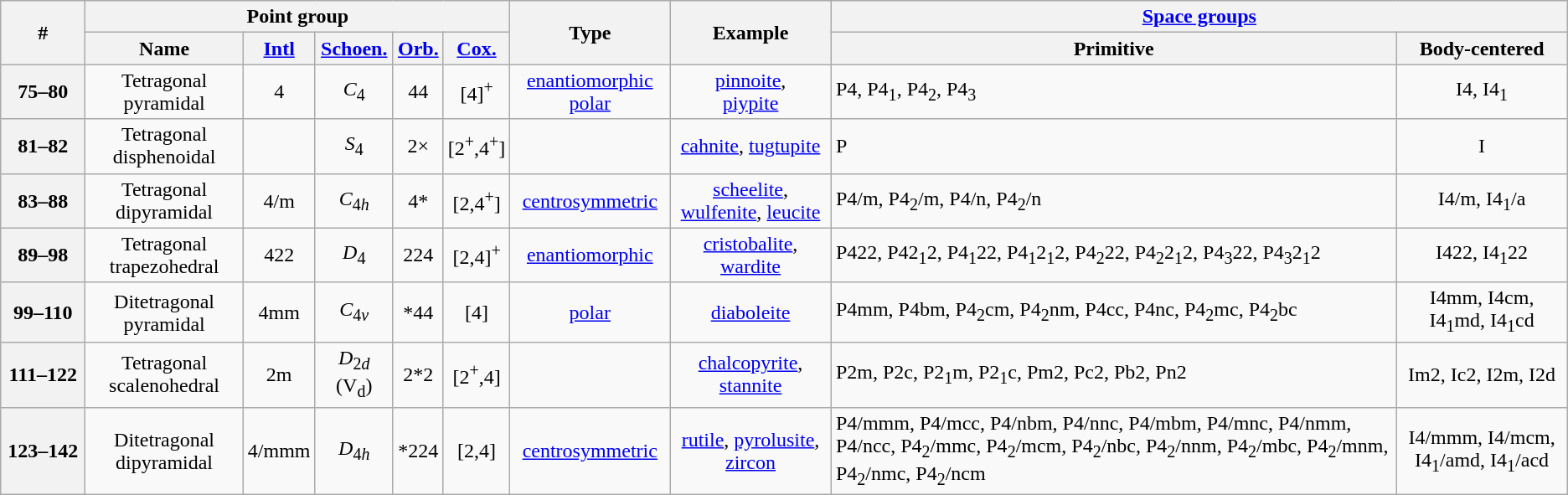<table class="wikitable">
<tr>
<th rowspan=2 width=60>#</th>
<th colspan=5>Point group</th>
<th rowspan=2>Type</th>
<th rowspan=2>Example</th>
<th colspan=2><a href='#'>Space groups</a></th>
</tr>
<tr>
<th>Name</th>
<th><a href='#'>Intl</a></th>
<th><a href='#'>Schoen.</a></th>
<th><a href='#'>Orb.</a></th>
<th><a href='#'>Cox.</a></th>
<th>Primitive</th>
<th>Body-centered</th>
</tr>
<tr align=center>
<th>75–80</th>
<td>Tetragonal pyramidal</td>
<td>4</td>
<td><em>C</em><sub>4</sub></td>
<td>44</td>
<td>[4]<sup>+</sup></td>
<td><a href='#'>enantiomorphic</a> <a href='#'>polar</a></td>
<td><a href='#'>pinnoite</a>, <br><a href='#'>piypite</a></td>
<td align=left>P4,  P4<sub>1</sub>, P4<sub>2</sub>, P4<sub>3</sub></td>
<td>I4, I4<sub>1</sub></td>
</tr>
<tr align=center>
<th>81–82</th>
<td>Tetragonal disphenoidal</td>
<td></td>
<td><em>S</em><sub>4</sub></td>
<td>2×</td>
<td>[2<sup>+</sup>,4<sup>+</sup>]</td>
<td></td>
<td><a href='#'>cahnite</a>, <a href='#'>tugtupite</a></td>
<td align=left>P</td>
<td>I</td>
</tr>
<tr align=center>
<th>83–88</th>
<td>Tetragonal dipyramidal</td>
<td>4/m</td>
<td><em>C</em><sub>4<em>h</em></sub></td>
<td>4*</td>
<td>[2,4<sup>+</sup>]</td>
<td><a href='#'>centrosymmetric</a></td>
<td><a href='#'>scheelite</a>, <a href='#'>wulfenite</a>, <a href='#'>leucite</a></td>
<td align=left>P4/m, P4<sub>2</sub>/m, P4/n, P4<sub>2</sub>/n</td>
<td>I4/m, I4<sub>1</sub>/a</td>
</tr>
<tr align=center>
<th>89–98</th>
<td>Tetragonal trapezohedral</td>
<td>422</td>
<td><em>D</em><sub>4</sub></td>
<td>224</td>
<td>[2,4]<sup>+</sup></td>
<td><a href='#'>enantiomorphic</a></td>
<td><a href='#'>cristobalite</a>, <a href='#'>wardite</a></td>
<td align=left>P422, P42<sub>1</sub>2, P4<sub>1</sub>22, P4<sub>1</sub>2<sub>1</sub>2, P4<sub>2</sub>22, P4<sub>2</sub>2<sub>1</sub>2, P4<sub>3</sub>22, P4<sub>3</sub>2<sub>1</sub>2</td>
<td>I422, I4<sub>1</sub>22</td>
</tr>
<tr align=center>
<th>99–110</th>
<td>Ditetragonal pyramidal</td>
<td>4mm</td>
<td><em>C</em><sub>4<em>v</em></sub></td>
<td>*44</td>
<td>[4]</td>
<td><a href='#'>polar</a></td>
<td><a href='#'>diaboleite</a></td>
<td align=left>P4mm, P4bm, P4<sub>2</sub>cm, P4<sub>2</sub>nm, P4cc, P4nc, P4<sub>2</sub>mc, P4<sub>2</sub>bc</td>
<td>I4mm, I4cm, I4<sub>1</sub>md, I4<sub>1</sub>cd</td>
</tr>
<tr align=center>
<th>111–122</th>
<td>Tetragonal scalenohedral</td>
<td>2m</td>
<td><em>D</em><sub>2<em>d</em></sub> (V<sub>d</sub>)</td>
<td>2*2</td>
<td>[2<sup>+</sup>,4]</td>
<td></td>
<td><a href='#'>chalcopyrite</a>, <a href='#'>stannite</a></td>
<td align=left>P2m, P2c, P2<sub>1</sub>m, P2<sub>1</sub>c, Pm2, Pc2, Pb2, Pn2</td>
<td>Im2, Ic2, I2m, I2d</td>
</tr>
<tr align=center>
<th>123–142</th>
<td>Ditetragonal dipyramidal</td>
<td>4/mmm</td>
<td><em>D</em><sub>4<em>h</em></sub></td>
<td>*224</td>
<td>[2,4]</td>
<td><a href='#'>centrosymmetric</a></td>
<td><a href='#'>rutile</a>, <a href='#'>pyrolusite</a>, <a href='#'>zircon</a></td>
<td align=left>P4/mmm, P4/mcc, P4/nbm, P4/nnc, P4/mbm, P4/mnc, P4/nmm, P4/ncc, P4<sub>2</sub>/mmc, P4<sub>2</sub>/mcm, P4<sub>2</sub>/nbc, P4<sub>2</sub>/nnm, P4<sub>2</sub>/mbc, P4<sub>2</sub>/mnm, P4<sub>2</sub>/nmc, P4<sub>2</sub>/ncm</td>
<td>I4/mmm, I4/mcm, I4<sub>1</sub>/amd, I4<sub>1</sub>/acd</td>
</tr>
</table>
